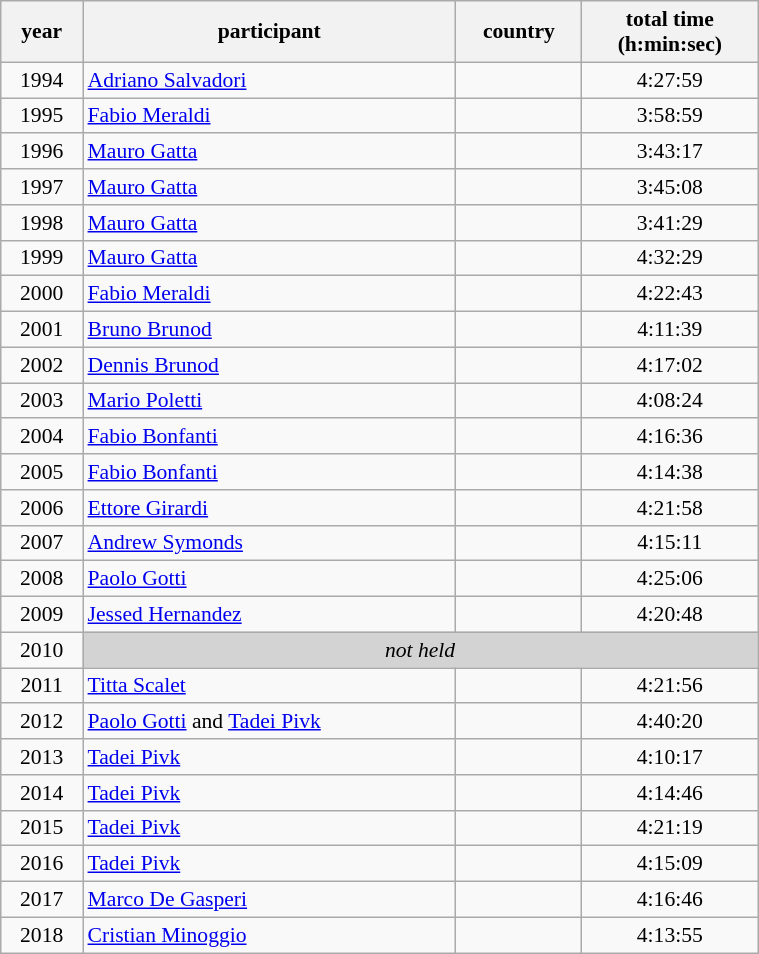<table class="wikitable" width=40% style="font-size:90%; text-align:center;">
<tr>
<th>year</th>
<th>participant</th>
<th>country</th>
<th>total time<br>(h:min:sec)</th>
</tr>
<tr>
<td>1994</td>
<td align=left><a href='#'>Adriano Salvadori</a></td>
<td align=left></td>
<td>4:27:59</td>
</tr>
<tr>
<td>1995</td>
<td align=left><a href='#'>Fabio Meraldi</a></td>
<td align=left></td>
<td>3:58:59</td>
</tr>
<tr>
<td>1996</td>
<td align=left><a href='#'>Mauro Gatta</a></td>
<td align=left></td>
<td>3:43:17</td>
</tr>
<tr>
<td>1997</td>
<td align=left><a href='#'>Mauro Gatta</a></td>
<td align=left></td>
<td>3:45:08</td>
</tr>
<tr>
<td>1998</td>
<td align=left><a href='#'>Mauro Gatta</a></td>
<td align=left></td>
<td>3:41:29</td>
</tr>
<tr>
<td>1999</td>
<td align=left><a href='#'>Mauro Gatta</a></td>
<td align=left></td>
<td>4:32:29</td>
</tr>
<tr>
<td>2000</td>
<td align=left><a href='#'>Fabio Meraldi</a></td>
<td align=left></td>
<td>4:22:43</td>
</tr>
<tr>
<td>2001</td>
<td align=left><a href='#'>Bruno Brunod</a></td>
<td align=left></td>
<td>4:11:39</td>
</tr>
<tr>
<td>2002</td>
<td align=left><a href='#'>Dennis Brunod</a></td>
<td align=left></td>
<td>4:17:02</td>
</tr>
<tr>
<td>2003</td>
<td align=left><a href='#'>Mario Poletti</a></td>
<td align=left></td>
<td>4:08:24</td>
</tr>
<tr>
<td>2004</td>
<td align=left><a href='#'>Fabio Bonfanti</a></td>
<td align=left></td>
<td>4:16:36</td>
</tr>
<tr>
<td>2005</td>
<td align=left><a href='#'>Fabio Bonfanti</a></td>
<td align=left></td>
<td>4:14:38</td>
</tr>
<tr>
<td>2006</td>
<td align=left><a href='#'>Ettore Girardi</a></td>
<td align=left></td>
<td>4:21:58</td>
</tr>
<tr>
<td>2007</td>
<td align=left><a href='#'>Andrew Symonds</a></td>
<td align=left></td>
<td>4:15:11</td>
</tr>
<tr>
<td>2008</td>
<td align=left><a href='#'>Paolo Gotti</a></td>
<td align=left></td>
<td>4:25:06</td>
</tr>
<tr>
<td>2009</td>
<td align=left><a href='#'>Jessed Hernandez</a></td>
<td align=left></td>
<td>4:20:48</td>
</tr>
<tr>
<td>2010</td>
<td align=center bgcolor=lightgrey colspan=3><em>not held</em></td>
</tr>
<tr>
<td>2011</td>
<td align=left><a href='#'>Titta Scalet</a></td>
<td align=left></td>
<td>4:21:56</td>
</tr>
<tr>
<td>2012</td>
<td align=left><a href='#'>Paolo Gotti</a> and <a href='#'>Tadei Pivk</a></td>
<td align=left></td>
<td>4:40:20</td>
</tr>
<tr>
<td>2013</td>
<td align=left><a href='#'>Tadei Pivk</a></td>
<td align=left></td>
<td>4:10:17</td>
</tr>
<tr>
<td>2014</td>
<td align=left><a href='#'>Tadei Pivk</a></td>
<td align=left></td>
<td>4:14:46</td>
</tr>
<tr>
<td>2015</td>
<td align=left><a href='#'>Tadei Pivk</a></td>
<td align=left></td>
<td>4:21:19</td>
</tr>
<tr>
<td>2016</td>
<td align=left><a href='#'>Tadei Pivk</a></td>
<td align=left></td>
<td>4:15:09</td>
</tr>
<tr>
<td>2017</td>
<td align=left><a href='#'>Marco De Gasperi</a></td>
<td align=left></td>
<td>4:16:46</td>
</tr>
<tr>
<td>2018</td>
<td align=left><a href='#'>Cristian Minoggio</a></td>
<td align=left></td>
<td>4:13:55</td>
</tr>
</table>
